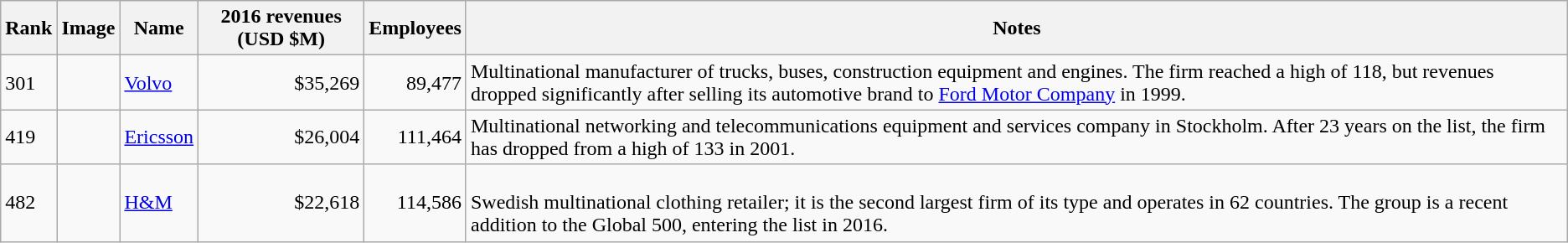<table class="wikitable sortable">
<tr>
<th>Rank</th>
<th>Image</th>
<th>Name</th>
<th>2016 revenues (USD $M)</th>
<th>Employees</th>
<th>Notes</th>
</tr>
<tr>
<td>301</td>
<td></td>
<td><a href='#'>Volvo</a></td>
<td align="right">$35,269</td>
<td align="right">89,477</td>
<td>Multinational manufacturer of trucks, buses, construction equipment and engines. The firm reached a high of 118, but revenues dropped significantly after selling its automotive brand to <a href='#'>Ford Motor Company</a> in 1999.</td>
</tr>
<tr>
<td>419</td>
<td></td>
<td><a href='#'>Ericsson</a></td>
<td align="right">$26,004</td>
<td align="right">111,464</td>
<td>Multinational networking and telecommunications equipment and services company in Stockholm. After 23 years on the list, the firm has dropped from a high of 133 in 2001.</td>
</tr>
<tr>
<td>482</td>
<td></td>
<td><a href='#'>H&M</a></td>
<td align="right">$22,618</td>
<td align="right">114,586</td>
<td><br>Swedish multinational clothing retailer; it is the second largest firm of its type and operates in 62 countries. The group is a recent addition to the Global 500, entering the list in 2016.</td>
</tr>
</table>
